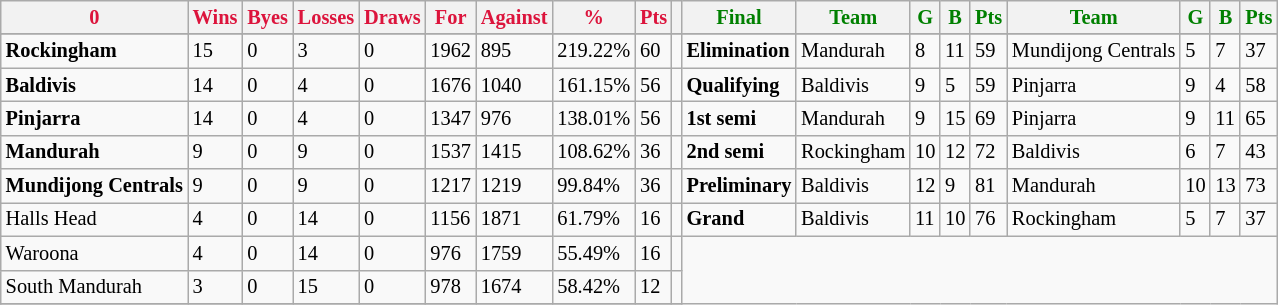<table style="font-size: 85%; text-align: left;" class="wikitable">
<tr>
<th style="color:crimson">0</th>
<th style="color:crimson">Wins</th>
<th style="color:crimson">Byes</th>
<th style="color:crimson">Losses</th>
<th style="color:crimson">Draws</th>
<th style="color:crimson">For</th>
<th style="color:crimson">Against</th>
<th style="color:crimson">%</th>
<th style="color:crimson">Pts</th>
<th></th>
<th style="color:green">Final</th>
<th style="color:green">Team</th>
<th style="color:green">G</th>
<th style="color:green">B</th>
<th style="color:green">Pts</th>
<th style="color:green">Team</th>
<th style="color:green">G</th>
<th style="color:green">B</th>
<th style="color:green">Pts</th>
</tr>
<tr>
</tr>
<tr>
</tr>
<tr>
<td><strong>	Rockingham	</strong></td>
<td>15</td>
<td>0</td>
<td>3</td>
<td>0</td>
<td>1962</td>
<td>895</td>
<td>219.22%</td>
<td>60</td>
<td></td>
<td><strong>Elimination</strong></td>
<td>Mandurah</td>
<td>8</td>
<td>11</td>
<td>59</td>
<td>Mundijong Centrals</td>
<td>5</td>
<td>7</td>
<td>37</td>
</tr>
<tr>
<td><strong>	Baldivis	</strong></td>
<td>14</td>
<td>0</td>
<td>4</td>
<td>0</td>
<td>1676</td>
<td>1040</td>
<td>161.15%</td>
<td>56</td>
<td></td>
<td><strong>Qualifying</strong></td>
<td>Baldivis</td>
<td>9</td>
<td>5</td>
<td>59</td>
<td>Pinjarra</td>
<td>9</td>
<td>4</td>
<td>58</td>
</tr>
<tr>
<td><strong>	Pinjarra	</strong></td>
<td>14</td>
<td>0</td>
<td>4</td>
<td>0</td>
<td>1347</td>
<td>976</td>
<td>138.01%</td>
<td>56</td>
<td></td>
<td><strong>1st semi</strong></td>
<td>Mandurah</td>
<td>9</td>
<td>15</td>
<td>69</td>
<td>Pinjarra</td>
<td>9</td>
<td>11</td>
<td>65</td>
</tr>
<tr>
<td><strong>	Mandurah	</strong></td>
<td>9</td>
<td>0</td>
<td>9</td>
<td>0</td>
<td>1537</td>
<td>1415</td>
<td>108.62%</td>
<td>36</td>
<td></td>
<td><strong>2nd semi</strong></td>
<td>Rockingham</td>
<td>10</td>
<td>12</td>
<td>72</td>
<td>Baldivis</td>
<td>6</td>
<td>7</td>
<td>43</td>
</tr>
<tr>
<td><strong>	Mundijong Centrals	</strong></td>
<td>9</td>
<td>0</td>
<td>9</td>
<td>0</td>
<td>1217</td>
<td>1219</td>
<td>99.84%</td>
<td>36</td>
<td></td>
<td><strong>Preliminary</strong></td>
<td>Baldivis</td>
<td>12</td>
<td>9</td>
<td>81</td>
<td>Mandurah</td>
<td>10</td>
<td>13</td>
<td>73</td>
</tr>
<tr>
<td>Halls Head</td>
<td>4</td>
<td>0</td>
<td>14</td>
<td>0</td>
<td>1156</td>
<td>1871</td>
<td>61.79%</td>
<td>16</td>
<td></td>
<td><strong>Grand</strong></td>
<td>Baldivis</td>
<td>11</td>
<td>10</td>
<td>76</td>
<td>Rockingham</td>
<td>5</td>
<td>7</td>
<td>37</td>
</tr>
<tr>
<td>Waroona</td>
<td>4</td>
<td>0</td>
<td>14</td>
<td>0</td>
<td>976</td>
<td>1759</td>
<td>55.49%</td>
<td>16</td>
<td></td>
</tr>
<tr>
<td>South Mandurah</td>
<td>3</td>
<td>0</td>
<td>15</td>
<td>0</td>
<td>978</td>
<td>1674</td>
<td>58.42%</td>
<td>12</td>
<td></td>
</tr>
<tr>
</tr>
</table>
